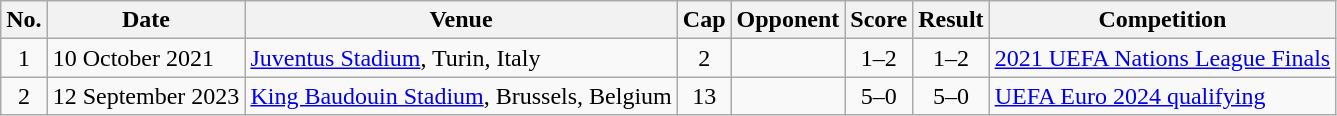<table class="wikitable sortable">
<tr>
<th scope="col">No.</th>
<th scope="col">Date</th>
<th scope="col">Venue</th>
<th scope="col">Cap</th>
<th scope="col">Opponent</th>
<th scope="col">Score</th>
<th scope="col">Result</th>
<th scope="col">Competition</th>
</tr>
<tr>
<td align="center">1</td>
<td>10 October 2021</td>
<td><a href='#'>Juventus Stadium</a>, Turin, Italy</td>
<td align="center">2</td>
<td></td>
<td align="center">1–2</td>
<td align="center">1–2</td>
<td><a href='#'>2021 UEFA Nations League Finals</a></td>
</tr>
<tr>
<td align="center">2</td>
<td>12 September 2023</td>
<td><a href='#'>King Baudouin Stadium</a>, Brussels, Belgium</td>
<td align="center">13</td>
<td></td>
<td align="center">5–0</td>
<td align="center">5–0</td>
<td><a href='#'>UEFA Euro 2024 qualifying</a></td>
</tr>
</table>
